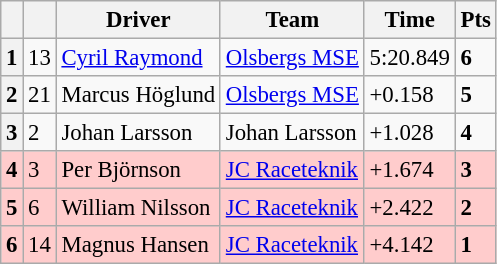<table class=wikitable style="font-size:95%">
<tr>
<th></th>
<th></th>
<th>Driver</th>
<th>Team</th>
<th>Time</th>
<th>Pts</th>
</tr>
<tr>
<th>1</th>
<td>13</td>
<td> <a href='#'>Cyril Raymond</a></td>
<td><a href='#'>Olsbergs MSE</a></td>
<td>5:20.849</td>
<td><strong>6</strong></td>
</tr>
<tr>
<th>2</th>
<td>21</td>
<td> Marcus Höglund</td>
<td><a href='#'>Olsbergs MSE</a></td>
<td>+0.158</td>
<td><strong>5</strong></td>
</tr>
<tr>
<th>3</th>
<td>2</td>
<td> Johan Larsson</td>
<td>Johan Larsson</td>
<td>+1.028</td>
<td><strong>4</strong></td>
</tr>
<tr>
<th style="background:#ffcccc;">4</th>
<td style="background:#ffcccc;">3</td>
<td style="background:#ffcccc;"> Per Björnson</td>
<td style="background:#ffcccc;"><a href='#'>JC Raceteknik</a></td>
<td style="background:#ffcccc;">+1.674</td>
<td style="background:#ffcccc;"><strong>3</strong></td>
</tr>
<tr>
<th style="background:#ffcccc;">5</th>
<td style="background:#ffcccc;">6</td>
<td style="background:#ffcccc;"> William Nilsson</td>
<td style="background:#ffcccc;"><a href='#'>JC Raceteknik</a></td>
<td style="background:#ffcccc;">+2.422</td>
<td style="background:#ffcccc;"><strong>2</strong></td>
</tr>
<tr>
<th style="background:#ffcccc;">6</th>
<td style="background:#ffcccc;">14</td>
<td style="background:#ffcccc;"> Magnus Hansen</td>
<td style="background:#ffcccc;"><a href='#'>JC Raceteknik</a></td>
<td style="background:#ffcccc;">+4.142</td>
<td style="background:#ffcccc;"><strong>1</strong></td>
</tr>
</table>
